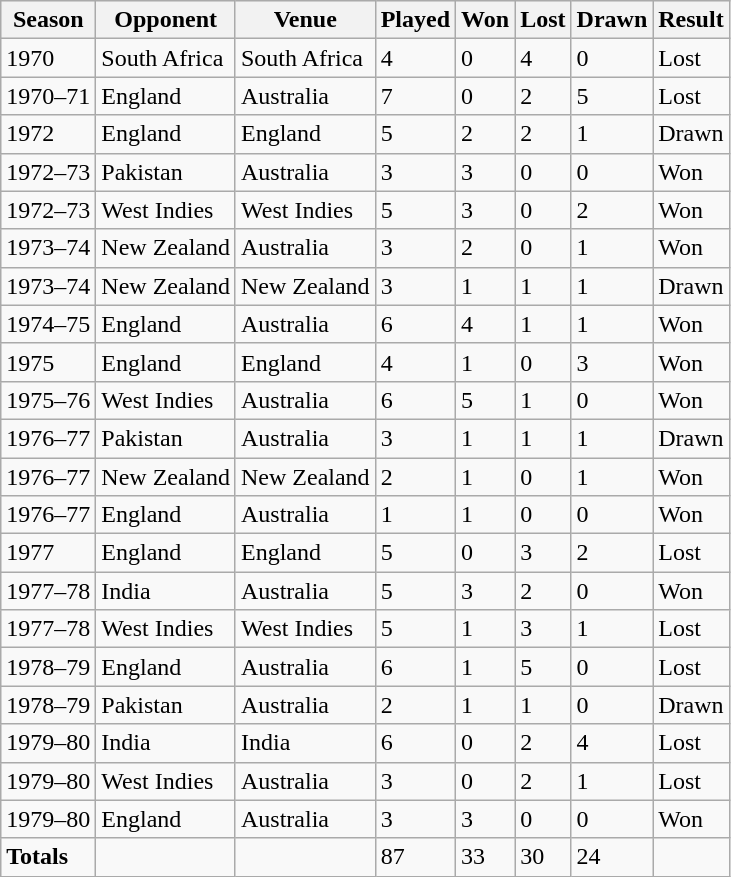<table class="wikitable">
<tr style="background:#efefef;">
<th>Season</th>
<th>Opponent</th>
<th>Venue</th>
<th>Played</th>
<th>Won</th>
<th>Lost</th>
<th>Drawn</th>
<th>Result</th>
</tr>
<tr>
<td>1970</td>
<td>South Africa</td>
<td>South Africa</td>
<td>4</td>
<td>0</td>
<td>4</td>
<td>0</td>
<td>Lost</td>
</tr>
<tr>
<td>1970–71</td>
<td>England</td>
<td>Australia</td>
<td>7</td>
<td>0</td>
<td>2</td>
<td>5</td>
<td>Lost</td>
</tr>
<tr>
<td>1972</td>
<td>England</td>
<td>England</td>
<td>5</td>
<td>2</td>
<td>2</td>
<td>1</td>
<td>Drawn</td>
</tr>
<tr>
<td>1972–73</td>
<td>Pakistan</td>
<td>Australia</td>
<td>3</td>
<td>3</td>
<td>0</td>
<td>0</td>
<td>Won</td>
</tr>
<tr>
<td>1972–73</td>
<td>West Indies</td>
<td>West Indies</td>
<td>5</td>
<td>3</td>
<td>0</td>
<td>2</td>
<td>Won</td>
</tr>
<tr>
<td>1973–74</td>
<td>New Zealand</td>
<td>Australia</td>
<td>3</td>
<td>2</td>
<td>0</td>
<td>1</td>
<td>Won</td>
</tr>
<tr>
<td>1973–74</td>
<td>New Zealand</td>
<td>New Zealand</td>
<td>3</td>
<td>1</td>
<td>1</td>
<td>1</td>
<td>Drawn</td>
</tr>
<tr>
<td>1974–75</td>
<td>England</td>
<td>Australia</td>
<td>6</td>
<td>4</td>
<td>1</td>
<td>1</td>
<td>Won</td>
</tr>
<tr>
<td>1975</td>
<td>England</td>
<td>England</td>
<td>4</td>
<td>1</td>
<td>0</td>
<td>3</td>
<td>Won</td>
</tr>
<tr>
<td>1975–76</td>
<td>West Indies</td>
<td>Australia</td>
<td>6</td>
<td>5</td>
<td>1</td>
<td>0</td>
<td>Won</td>
</tr>
<tr>
<td>1976–77</td>
<td>Pakistan</td>
<td>Australia</td>
<td>3</td>
<td>1</td>
<td>1</td>
<td>1</td>
<td>Drawn</td>
</tr>
<tr>
<td>1976–77</td>
<td>New Zealand</td>
<td>New Zealand</td>
<td>2</td>
<td>1</td>
<td>0</td>
<td>1</td>
<td>Won</td>
</tr>
<tr>
<td>1976–77</td>
<td>England</td>
<td>Australia</td>
<td>1</td>
<td>1</td>
<td>0</td>
<td>0</td>
<td>Won</td>
</tr>
<tr>
<td>1977</td>
<td>England</td>
<td>England</td>
<td>5</td>
<td>0</td>
<td>3</td>
<td>2</td>
<td>Lost</td>
</tr>
<tr>
<td>1977–78</td>
<td>India</td>
<td>Australia</td>
<td>5</td>
<td>3</td>
<td>2</td>
<td>0</td>
<td>Won</td>
</tr>
<tr>
<td>1977–78</td>
<td>West Indies</td>
<td>West Indies</td>
<td>5</td>
<td>1</td>
<td>3</td>
<td>1</td>
<td>Lost</td>
</tr>
<tr>
<td>1978–79</td>
<td>England</td>
<td>Australia</td>
<td>6</td>
<td>1</td>
<td>5</td>
<td>0</td>
<td>Lost</td>
</tr>
<tr>
<td>1978–79</td>
<td>Pakistan</td>
<td>Australia</td>
<td>2</td>
<td>1</td>
<td>1</td>
<td>0</td>
<td>Drawn</td>
</tr>
<tr>
<td>1979–80</td>
<td>India</td>
<td>India</td>
<td>6</td>
<td>0</td>
<td>2</td>
<td>4</td>
<td>Lost</td>
</tr>
<tr>
<td>1979–80</td>
<td>West Indies</td>
<td>Australia</td>
<td>3</td>
<td>0</td>
<td>2</td>
<td>1</td>
<td>Lost</td>
</tr>
<tr>
<td>1979–80</td>
<td>England</td>
<td>Australia</td>
<td>3</td>
<td>3</td>
<td>0</td>
<td>0</td>
<td>Won</td>
</tr>
<tr>
<td><strong>Totals</strong></td>
<td></td>
<td></td>
<td>87</td>
<td>33</td>
<td>30</td>
<td>24</td>
<td></td>
</tr>
</table>
